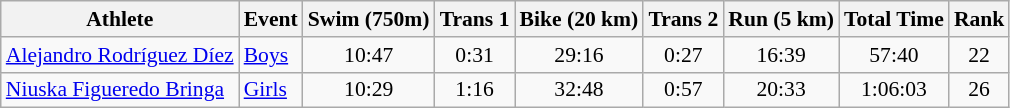<table class="wikitable" style="font-size:90%;">
<tr>
<th>Athlete</th>
<th>Event</th>
<th>Swim (750m)</th>
<th>Trans 1</th>
<th>Bike (20 km)</th>
<th>Trans 2</th>
<th>Run (5 km)</th>
<th>Total Time</th>
<th>Rank</th>
</tr>
<tr align=center>
<td align=left><a href='#'>Alejandro Rodríguez Díez</a></td>
<td align=left><a href='#'>Boys</a></td>
<td>10:47</td>
<td>0:31</td>
<td>29:16</td>
<td>0:27</td>
<td>16:39</td>
<td>57:40</td>
<td>22</td>
</tr>
<tr align=center>
<td align=left><a href='#'>Niuska Figueredo Bringa</a></td>
<td align=left><a href='#'>Girls</a></td>
<td>10:29</td>
<td>1:16</td>
<td>32:48</td>
<td>0:57</td>
<td>20:33</td>
<td>1:06:03</td>
<td>26</td>
</tr>
</table>
